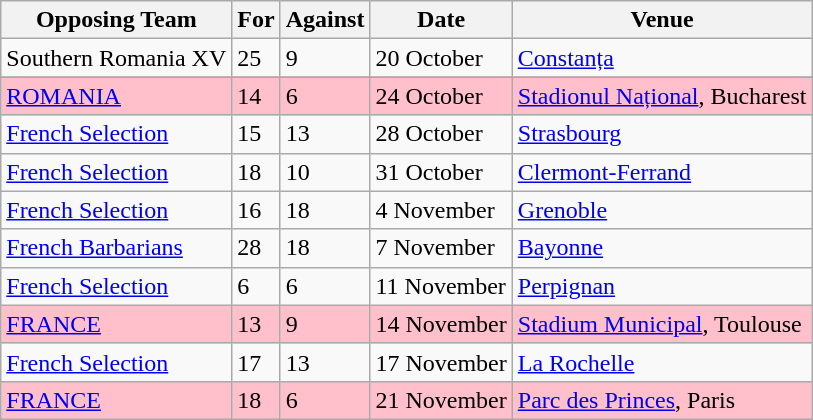<table class="wikitable">
<tr>
<th>Opposing Team</th>
<th>For</th>
<th>Against</th>
<th>Date</th>
<th>Venue</th>
</tr>
<tr>
<td>Southern Romania XV</td>
<td>25</td>
<td>9</td>
<td>20 October</td>
<td><a href='#'>Constanța</a></td>
</tr>
<tr>
</tr>
<tr style="background:pink">
<td><a href='#'>ROMANIA</a></td>
<td>14</td>
<td>6</td>
<td>24 October</td>
<td><a href='#'>Stadionul Național</a>, Bucharest</td>
</tr>
<tr>
<td><a href='#'>French Selection</a></td>
<td>15</td>
<td>13</td>
<td>28 October</td>
<td><a href='#'>Strasbourg</a></td>
</tr>
<tr>
<td><a href='#'>French Selection</a></td>
<td>18</td>
<td>10</td>
<td>31 October</td>
<td><a href='#'>Clermont-Ferrand</a></td>
</tr>
<tr>
<td><a href='#'>French Selection</a></td>
<td>16</td>
<td>18</td>
<td>4 November</td>
<td><a href='#'>Grenoble</a></td>
</tr>
<tr>
<td><a href='#'>French Barbarians</a></td>
<td>28</td>
<td>18</td>
<td>7 November</td>
<td><a href='#'>Bayonne</a></td>
</tr>
<tr>
<td><a href='#'>French Selection</a></td>
<td>6</td>
<td>6</td>
<td>11 November</td>
<td><a href='#'>Perpignan</a></td>
</tr>
<tr style="background:pink">
<td><a href='#'>FRANCE</a></td>
<td>13</td>
<td>9</td>
<td>14 November</td>
<td><a href='#'>Stadium Municipal</a>, Toulouse</td>
</tr>
<tr>
<td><a href='#'>French Selection</a></td>
<td>17</td>
<td>13</td>
<td>17 November</td>
<td><a href='#'>La Rochelle</a></td>
</tr>
<tr style="background:pink">
<td><a href='#'>FRANCE</a></td>
<td>18</td>
<td>6</td>
<td>21 November</td>
<td><a href='#'>Parc des Princes</a>, Paris</td>
</tr>
</table>
